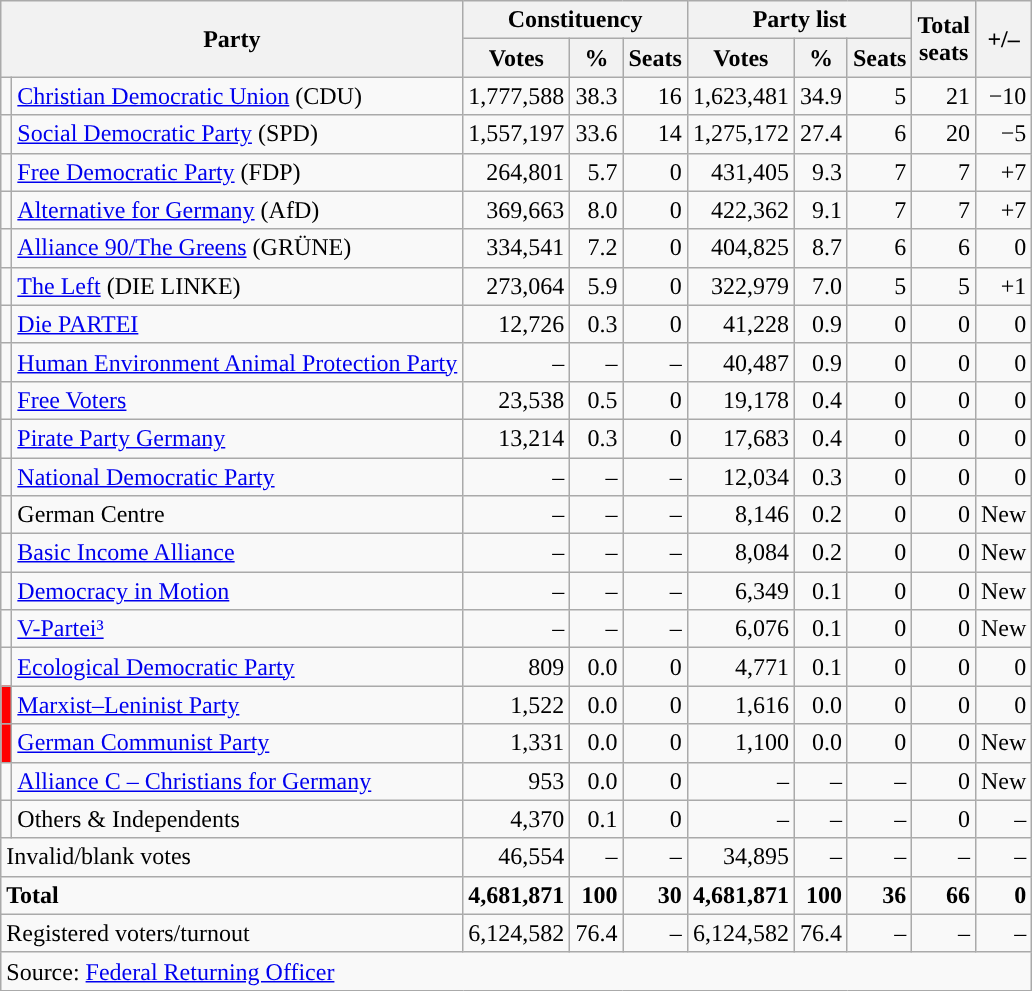<table class="wikitable" style="text-align:right">
<tr>
<th colspan="2" rowspan="2">Party</th>
<th colspan="3">Constituency</th>
<th colspan="3">Party list</th>
<th rowspan="2">Total<br>seats</th>
<th rowspan="2">+/–</th>
</tr>
<tr>
<th>Votes</th>
<th>%</th>
<th>Seats</th>
<th>Votes</th>
<th>%</th>
<th>Seats</th>
</tr>
<tr>
<td></td>
<td align="left"><a href='#'>Christian Democratic Union</a> (CDU)</td>
<td>1,777,588</td>
<td>38.3</td>
<td>16</td>
<td>1,623,481</td>
<td>34.9</td>
<td>5</td>
<td>21</td>
<td>−10</td>
</tr>
<tr>
<td></td>
<td align="left"><a href='#'>Social Democratic Party</a> (SPD)</td>
<td>1,557,197</td>
<td>33.6</td>
<td>14</td>
<td>1,275,172</td>
<td>27.4</td>
<td>6</td>
<td>20</td>
<td>−5</td>
</tr>
<tr>
<td></td>
<td align="left"><a href='#'>Free Democratic Party</a> (FDP)</td>
<td>264,801</td>
<td>5.7</td>
<td>0</td>
<td>431,405</td>
<td>9.3</td>
<td>7</td>
<td>7</td>
<td>+7</td>
</tr>
<tr>
<td></td>
<td align="left"><a href='#'>Alternative for Germany</a> (AfD)</td>
<td>369,663</td>
<td>8.0</td>
<td>0</td>
<td>422,362</td>
<td>9.1</td>
<td>7</td>
<td>7</td>
<td>+7</td>
</tr>
<tr>
<td></td>
<td align="left"><a href='#'>Alliance 90/The Greens</a> (GRÜNE)</td>
<td>334,541</td>
<td>7.2</td>
<td>0</td>
<td>404,825</td>
<td>8.7</td>
<td>6</td>
<td>6</td>
<td>0</td>
</tr>
<tr>
<td></td>
<td align="left"><a href='#'>The Left</a> (DIE LINKE)</td>
<td>273,064</td>
<td>5.9</td>
<td>0</td>
<td>322,979</td>
<td>7.0</td>
<td>5</td>
<td>5</td>
<td>+1</td>
</tr>
<tr>
<td style="background-color:"></td>
<td align="left"><a href='#'>Die PARTEI</a></td>
<td>12,726</td>
<td>0.3</td>
<td>0</td>
<td>41,228</td>
<td>0.9</td>
<td>0</td>
<td>0</td>
<td>0</td>
</tr>
<tr>
<td style="background-color:"></td>
<td align="left"><a href='#'>Human Environment Animal Protection Party</a></td>
<td>–</td>
<td>–</td>
<td>–</td>
<td>40,487</td>
<td>0.9</td>
<td>0</td>
<td>0</td>
<td>0</td>
</tr>
<tr>
<td style="background-color:"></td>
<td align="left"><a href='#'>Free Voters</a></td>
<td>23,538</td>
<td>0.5</td>
<td>0</td>
<td>19,178</td>
<td>0.4</td>
<td>0</td>
<td>0</td>
<td>0</td>
</tr>
<tr>
<td style="background-color:"></td>
<td align="left"><a href='#'>Pirate Party Germany</a></td>
<td>13,214</td>
<td>0.3</td>
<td>0</td>
<td>17,683</td>
<td>0.4</td>
<td>0</td>
<td>0</td>
<td>0</td>
</tr>
<tr>
<td style="background-color:"></td>
<td align="left"><a href='#'>National Democratic Party</a></td>
<td>–</td>
<td>–</td>
<td>–</td>
<td>12,034</td>
<td>0.3</td>
<td>0</td>
<td>0</td>
<td>0</td>
</tr>
<tr>
<td></td>
<td align="left">German Centre</td>
<td>–</td>
<td>–</td>
<td>–</td>
<td>8,146</td>
<td>0.2</td>
<td>0</td>
<td>0</td>
<td>New</td>
</tr>
<tr>
<td style="background-color:"></td>
<td align="left"><a href='#'>Basic Income Alliance</a></td>
<td>–</td>
<td>–</td>
<td>–</td>
<td>8,084</td>
<td>0.2</td>
<td>0</td>
<td>0</td>
<td>New</td>
</tr>
<tr>
<td></td>
<td align="left"><a href='#'>Democracy in Motion</a></td>
<td>–</td>
<td>–</td>
<td>–</td>
<td>6,349</td>
<td>0.1</td>
<td>0</td>
<td>0</td>
<td>New</td>
</tr>
<tr>
<td style="background-color:"></td>
<td align="left"><a href='#'>V-Partei³</a></td>
<td>–</td>
<td>–</td>
<td>–</td>
<td>6,076</td>
<td>0.1</td>
<td>0</td>
<td>0</td>
<td>New</td>
</tr>
<tr>
<td style="background-color:"></td>
<td align="left"><a href='#'>Ecological Democratic Party</a></td>
<td>809</td>
<td>0.0</td>
<td>0</td>
<td>4,771</td>
<td>0.1</td>
<td>0</td>
<td>0</td>
<td>0</td>
</tr>
<tr>
<td style="background-color:red"></td>
<td align="left"><a href='#'>Marxist–Leninist Party</a></td>
<td>1,522</td>
<td>0.0</td>
<td>0</td>
<td>1,616</td>
<td>0.0</td>
<td>0</td>
<td>0</td>
<td>0</td>
</tr>
<tr>
<td style="background-color:red"></td>
<td align="left"><a href='#'>German Communist Party</a></td>
<td>1,331</td>
<td>0.0</td>
<td>0</td>
<td>1,100</td>
<td>0.0</td>
<td>0</td>
<td>0</td>
<td>New</td>
</tr>
<tr>
<td></td>
<td align="left"><a href='#'>Alliance C – Christians for Germany</a></td>
<td>953</td>
<td>0.0</td>
<td>0</td>
<td>–</td>
<td>–</td>
<td>–</td>
<td>0</td>
<td>New</td>
</tr>
<tr>
<td></td>
<td align="left">Others & Independents</td>
<td>4,370</td>
<td>0.1</td>
<td>0</td>
<td>–</td>
<td>–</td>
<td>–</td>
<td>0</td>
<td>–</td>
</tr>
<tr>
<td colspan="2" align="left">Invalid/blank votes</td>
<td>46,554</td>
<td>–</td>
<td>–</td>
<td>34,895</td>
<td>–</td>
<td>–</td>
<td>–</td>
<td>–</td>
</tr>
<tr>
<td colspan="2" align="left"><strong>Total</strong></td>
<td><strong>4,681,871</strong></td>
<td><strong>100</strong></td>
<td><strong>30</strong></td>
<td><strong>4,681,871</strong></td>
<td><strong>100</strong></td>
<td><strong>36</strong></td>
<td><strong>66</strong></td>
<td><strong>0</strong></td>
</tr>
<tr>
<td colspan="2" align="left">Registered voters/turnout</td>
<td>6,124,582</td>
<td>76.4</td>
<td>–</td>
<td>6,124,582</td>
<td>76.4</td>
<td>–</td>
<td>–</td>
<td>–</td>
</tr>
<tr>
<td colspan="10" align="left">Source: <a href='#'>Federal Returning Officer</a></td>
</tr>
</table>
